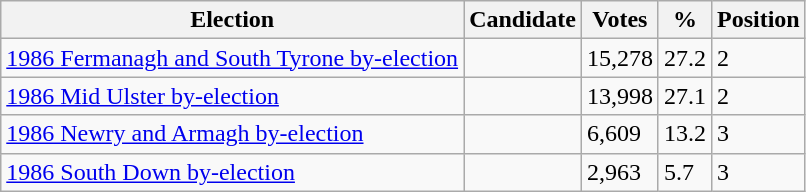<table class="wikitable sortable">
<tr>
<th>Election</th>
<th>Candidate</th>
<th>Votes</th>
<th>%</th>
<th>Position</th>
</tr>
<tr>
<td><a href='#'>1986 Fermanagh and South Tyrone by-election</a></td>
<td></td>
<td>15,278</td>
<td>27.2</td>
<td>2</td>
</tr>
<tr>
<td><a href='#'>1986 Mid Ulster by-election</a></td>
<td></td>
<td>13,998</td>
<td>27.1</td>
<td>2</td>
</tr>
<tr>
<td><a href='#'>1986 Newry and Armagh by-election</a></td>
<td></td>
<td>6,609</td>
<td>13.2</td>
<td>3</td>
</tr>
<tr>
<td><a href='#'>1986 South Down by-election</a></td>
<td></td>
<td>2,963</td>
<td>5.7</td>
<td>3</td>
</tr>
</table>
